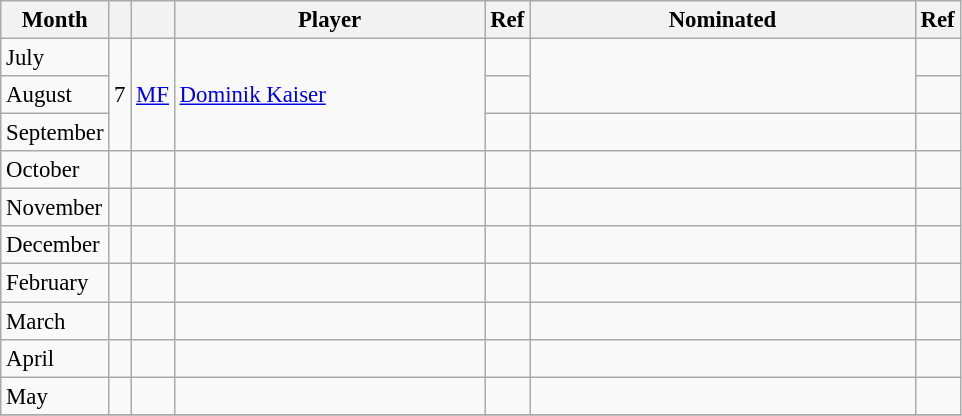<table class="wikitable plainrowheaders sortable" style="font-size:95%">
<tr>
<th>Month</th>
<th></th>
<th></th>
<th scope="col" style="width:200px;">Player</th>
<th>Ref</th>
<th scope="col" style="width:250px;">Nominated</th>
<th>Ref</th>
</tr>
<tr>
<td>July</td>
<td align="center" rowspan="3">7</td>
<td align="center" rowspan="3"><a href='#'>MF</a></td>
<td rowspan="3"> <a href='#'>Dominik Kaiser</a></td>
<td align="center"></td>
<td align="center" rowspan="2"></td>
<td align="center"></td>
</tr>
<tr>
<td>August</td>
<td align="center"></td>
<td align="center"></td>
</tr>
<tr>
<td>September</td>
<td align="center"></td>
<td align="center"><div></div></td>
<td align="center"></td>
</tr>
<tr>
<td>October</td>
<td align="center"></td>
<td align="center"></td>
<td></td>
<td align="center"></td>
<td align="center"></td>
<td align="center"></td>
</tr>
<tr>
<td>November</td>
<td align="center"></td>
<td align="center"></td>
<td></td>
<td align="center"></td>
<td align="center"></td>
<td align="center"></td>
</tr>
<tr>
<td>December</td>
<td align="center"></td>
<td align="center"></td>
<td></td>
<td align="center"></td>
<td align="center"></td>
<td align="center"></td>
</tr>
<tr>
<td>February</td>
<td align="center"></td>
<td align="center"></td>
<td></td>
<td align="center"></td>
<td align="center"></td>
<td align="center"></td>
</tr>
<tr>
<td>March</td>
<td align="center"></td>
<td align="center"></td>
<td></td>
<td align="center"></td>
<td align="center"></td>
<td align="center"></td>
</tr>
<tr>
<td>April</td>
<td align="center"></td>
<td align="center"></td>
<td></td>
<td align="center"></td>
<td align="center"></td>
<td align="center"></td>
</tr>
<tr>
<td>May</td>
<td align="center"></td>
<td align="center"></td>
<td></td>
<td align="center"></td>
<td align="center"></td>
<td align="center"></td>
</tr>
<tr>
</tr>
</table>
